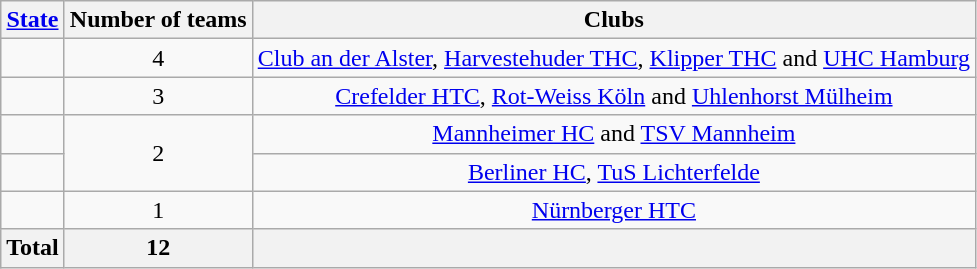<table class="wikitable">
<tr>
<th><a href='#'>State</a></th>
<th>Number of teams</th>
<th>Clubs</th>
</tr>
<tr>
<td></td>
<td align=center>4</td>
<td align=center><a href='#'>Club an der Alster</a>, <a href='#'>Harvestehuder THC</a>, <a href='#'>Klipper THC</a> and <a href='#'>UHC Hamburg</a></td>
</tr>
<tr>
<td></td>
<td align=center>3</td>
<td align=center><a href='#'>Crefelder HTC</a>, <a href='#'>Rot-Weiss Köln</a> and <a href='#'>Uhlenhorst Mülheim</a></td>
</tr>
<tr>
<td></td>
<td align=center rowspan=2>2</td>
<td align=center><a href='#'>Mannheimer HC</a> and <a href='#'>TSV Mannheim</a></td>
</tr>
<tr>
<td></td>
<td align=center><a href='#'>Berliner HC</a>, <a href='#'>TuS Lichterfelde</a></td>
</tr>
<tr>
<td></td>
<td align=center>1</td>
<td align=center><a href='#'>Nürnberger HTC</a></td>
</tr>
<tr>
<th>Total</th>
<th>12</th>
<th></th>
</tr>
</table>
